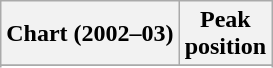<table class="wikitable sortable plainrowheaders" style="text-align:center">
<tr>
<th scope="col">Chart (2002–03)</th>
<th scope="col">Peak<br>position</th>
</tr>
<tr>
</tr>
<tr>
</tr>
</table>
